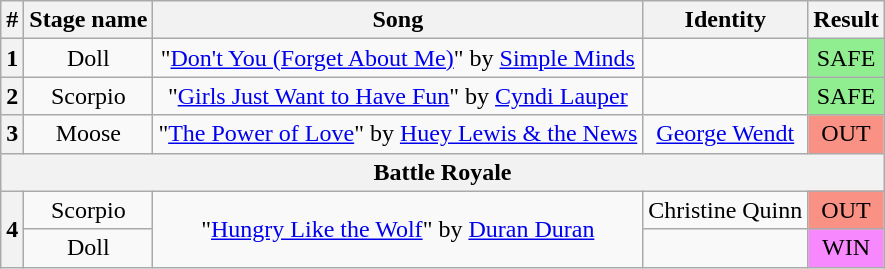<table class="wikitable plainrowheaders" style="text-align: center;">
<tr>
<th>#</th>
<th>Stage name</th>
<th>Song</th>
<th>Identity</th>
<th>Result</th>
</tr>
<tr>
<th>1</th>
<td>Doll</td>
<td>"<a href='#'>Don't You (Forget About Me)</a>" by <a href='#'>Simple Minds</a></td>
<td></td>
<td bgcolor=lightgreen>SAFE</td>
</tr>
<tr>
<th>2</th>
<td>Scorpio</td>
<td>"<a href='#'>Girls Just Want to Have Fun</a>" by <a href='#'>Cyndi Lauper</a></td>
<td></td>
<td bgcolor=lightgreen>SAFE</td>
</tr>
<tr>
<th>3</th>
<td>Moose</td>
<td>"<a href='#'>The Power of Love</a>" by <a href='#'>Huey Lewis & the News</a></td>
<td><a href='#'>George Wendt</a></td>
<td bgcolor=#F99185>OUT</td>
</tr>
<tr>
<th colspan=5>Battle Royale</th>
</tr>
<tr>
<th rowspan=2>4</th>
<td>Scorpio</td>
<td rowspan=2>"<a href='#'>Hungry Like the Wolf</a>" by <a href='#'>Duran Duran</a></td>
<td>Christine Quinn</td>
<td bgcolor=#F99185>OUT</td>
</tr>
<tr>
<td>Doll</td>
<td></td>
<td bgcolor="#F888FD">WIN</td>
</tr>
</table>
